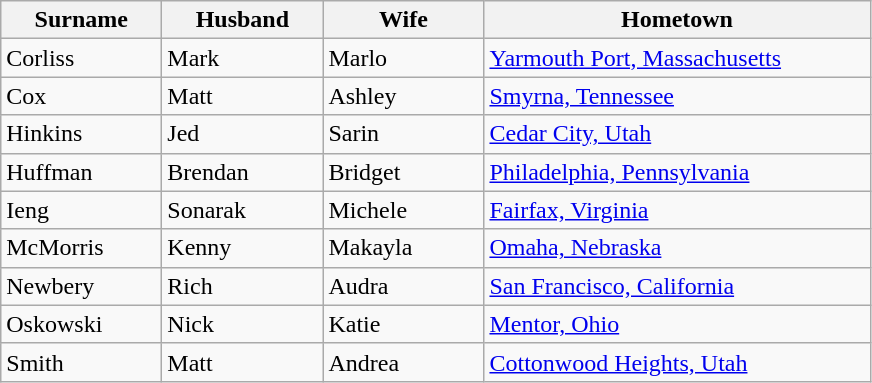<table class="wikitable" border="1">
<tr>
<th width="100">Surname</th>
<th width="100">Husband</th>
<th width="100">Wife</th>
<th width="250">Hometown</th>
</tr>
<tr>
<td>Corliss</td>
<td>Mark</td>
<td>Marlo</td>
<td><a href='#'>Yarmouth Port, Massachusetts</a></td>
</tr>
<tr>
<td>Cox</td>
<td>Matt</td>
<td>Ashley</td>
<td><a href='#'>Smyrna, Tennessee</a></td>
</tr>
<tr>
<td>Hinkins</td>
<td>Jed</td>
<td>Sarin</td>
<td><a href='#'>Cedar City, Utah</a></td>
</tr>
<tr>
<td>Huffman</td>
<td>Brendan</td>
<td>Bridget</td>
<td><a href='#'>Philadelphia, Pennsylvania</a></td>
</tr>
<tr>
<td>Ieng</td>
<td>Sonarak</td>
<td>Michele</td>
<td><a href='#'>Fairfax, Virginia</a></td>
</tr>
<tr>
<td>McMorris</td>
<td>Kenny</td>
<td>Makayla</td>
<td><a href='#'>Omaha, Nebraska</a></td>
</tr>
<tr>
<td>Newbery</td>
<td>Rich</td>
<td>Audra</td>
<td><a href='#'>San Francisco, California</a></td>
</tr>
<tr>
<td>Oskowski</td>
<td>Nick</td>
<td>Katie</td>
<td><a href='#'>Mentor, Ohio</a></td>
</tr>
<tr>
<td>Smith</td>
<td>Matt</td>
<td>Andrea</td>
<td><a href='#'>Cottonwood Heights, Utah</a></td>
</tr>
</table>
